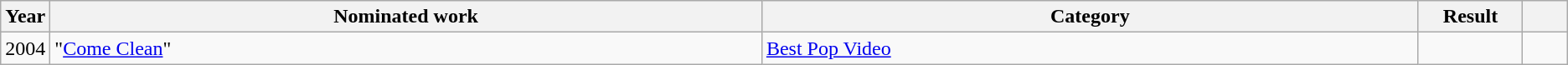<table class="wikitable sortable">
<tr>
<th scope="col" style="width:1em;">Year</th>
<th scope="col" style="width:39em;">Nominated work</th>
<th scope="col" style="width:36em;">Category</th>
<th scope="col" style="width:5em;">Result</th>
<th scope="col" style="width:2em;" class="unsortable"></th>
</tr>
<tr>
<td>2004</td>
<td>"<a href='#'>Come Clean</a>"</td>
<td><a href='#'>Best Pop Video</a></td>
<td></td>
<td style="text-align:center;"></td>
</tr>
</table>
